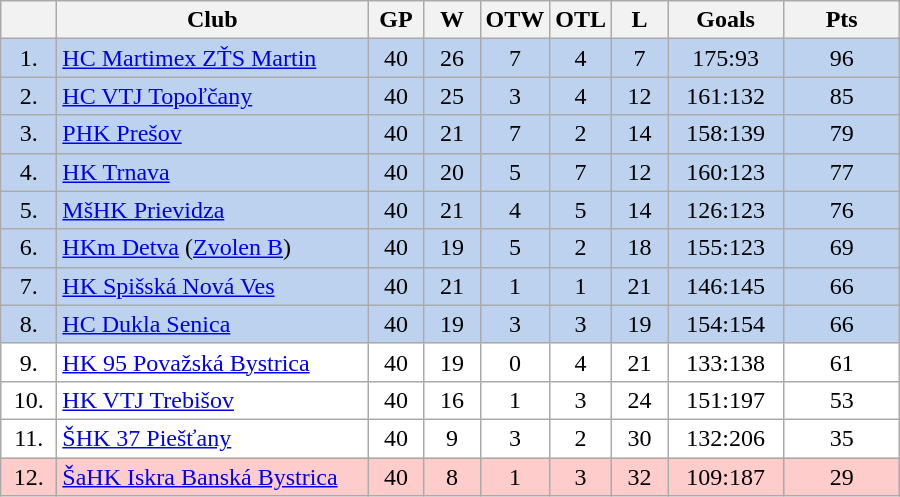<table class="wikitable">
<tr>
<th width="30"></th>
<th width="200">Club</th>
<th width="30">GP</th>
<th width="30">W</th>
<th width="30">OTW</th>
<th width="30">OTL</th>
<th width="30">L</th>
<th width="70">Goals</th>
<th width="70">Pts</th>
</tr>
<tr bgcolor="#BCD2EE" align="center">
<td>1.</td>
<td align="left"><a href='#'>HC Martimex ZŤS Martin</a></td>
<td>40</td>
<td>26</td>
<td>7</td>
<td>4</td>
<td>7</td>
<td>175:93</td>
<td>96</td>
</tr>
<tr bgcolor="#BCD2EE" align="center">
<td>2.</td>
<td align="left"><a href='#'>HC VTJ Topoľčany</a></td>
<td>40</td>
<td>25</td>
<td>3</td>
<td>4</td>
<td>12</td>
<td>161:132</td>
<td>85</td>
</tr>
<tr bgcolor="#BCD2EE" align="center">
<td>3.</td>
<td align="left"><a href='#'>PHK Prešov</a></td>
<td>40</td>
<td>21</td>
<td>7</td>
<td>2</td>
<td>14</td>
<td>158:139</td>
<td>79</td>
</tr>
<tr bgcolor="#BCD2EE" align="center">
<td>4.</td>
<td align="left"><a href='#'>HK Trnava</a></td>
<td>40</td>
<td>20</td>
<td>5</td>
<td>7</td>
<td>12</td>
<td>160:123</td>
<td>77</td>
</tr>
<tr bgcolor="#BCD2EE" align="center">
<td>5.</td>
<td align="left"><a href='#'>MšHK Prievidza</a></td>
<td>40</td>
<td>21</td>
<td>4</td>
<td>5</td>
<td>14</td>
<td>126:123</td>
<td>76</td>
</tr>
<tr bgcolor="#BCD2EE" align="center">
<td>6.</td>
<td align="left"><a href='#'>HKm Detva</a> (<a href='#'>Zvolen B</a>)</td>
<td>40</td>
<td>19</td>
<td>5</td>
<td>2</td>
<td>18</td>
<td>155:123</td>
<td>69</td>
</tr>
<tr bgcolor="#BCD2EE" align="center">
<td>7.</td>
<td align="left"><a href='#'>HK Spišská Nová Ves</a></td>
<td>40</td>
<td>21</td>
<td>1</td>
<td>1</td>
<td>21</td>
<td>146:145</td>
<td>66</td>
</tr>
<tr bgcolor="#BCD2EE" align="center">
<td>8.</td>
<td align="left"><a href='#'>HC Dukla Senica</a></td>
<td>40</td>
<td>19</td>
<td>3</td>
<td>3</td>
<td>19</td>
<td>154:154</td>
<td>66</td>
</tr>
<tr bgcolor="#FFFFFF" align="center">
<td>9.</td>
<td align="left"><a href='#'>HK 95 Považská Bystrica</a></td>
<td>40</td>
<td>19</td>
<td>0</td>
<td>4</td>
<td>21</td>
<td>133:138</td>
<td>61</td>
</tr>
<tr bgcolor="#FFFFFF" align="center">
<td>10.</td>
<td align="left"><a href='#'>HK VTJ Trebišov</a></td>
<td>40</td>
<td>16</td>
<td>1</td>
<td>3</td>
<td>24</td>
<td>151:197</td>
<td>53</td>
</tr>
<tr bgcolor="#FFFFFF" align="center">
<td>11.</td>
<td align="left"><a href='#'>ŠHK 37 Piešťany</a></td>
<td>40</td>
<td>9</td>
<td>3</td>
<td>2</td>
<td>30</td>
<td>132:206</td>
<td>35</td>
</tr>
<tr bgcolor="#FFCCCC" align="center">
<td>12.</td>
<td align="left"><a href='#'>ŠaHK Iskra Banská Bystrica</a></td>
<td>40</td>
<td>8</td>
<td>1</td>
<td>3</td>
<td>32</td>
<td>109:187</td>
<td>29</td>
</tr>
</table>
